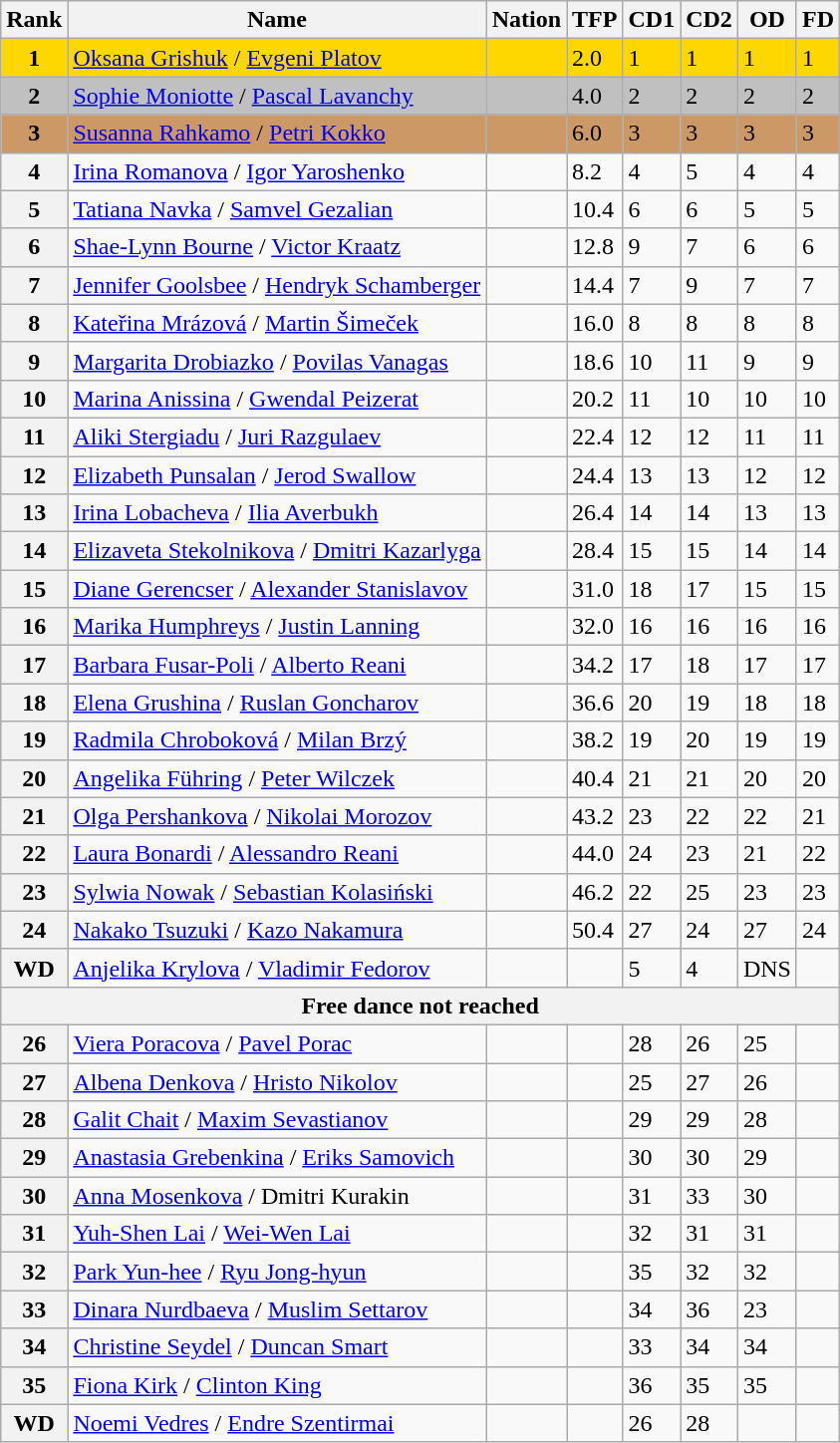<table class="wikitable">
<tr>
<th>Rank</th>
<th>Name</th>
<th>Nation</th>
<th>TFP</th>
<th>CD1</th>
<th>CD2</th>
<th>OD</th>
<th>FD</th>
</tr>
<tr bgcolor=gold>
<td align=center><strong>1</strong></td>
<td><a href='#'>Oksana Grishuk</a> / <a href='#'>Evgeni Platov</a></td>
<td></td>
<td>2.0</td>
<td>1</td>
<td>1</td>
<td>1</td>
<td>1</td>
</tr>
<tr bgcolor=silver>
<td align=center><strong>2</strong></td>
<td><a href='#'>Sophie Moniotte</a> / <a href='#'>Pascal Lavanchy</a></td>
<td></td>
<td>4.0</td>
<td>2</td>
<td>2</td>
<td>2</td>
<td>2</td>
</tr>
<tr bgcolor=cc9966>
<td align=center><strong>3</strong></td>
<td><a href='#'>Susanna Rahkamo</a> / <a href='#'>Petri Kokko</a></td>
<td></td>
<td>6.0</td>
<td>3</td>
<td>3</td>
<td>3</td>
<td>3</td>
</tr>
<tr>
<th>4</th>
<td><a href='#'>Irina Romanova</a> / <a href='#'>Igor Yaroshenko</a></td>
<td></td>
<td>8.2</td>
<td>4</td>
<td>5</td>
<td>4</td>
<td>4</td>
</tr>
<tr>
<th>5</th>
<td><a href='#'>Tatiana Navka</a> / <a href='#'>Samvel Gezalian</a></td>
<td></td>
<td>10.4</td>
<td>6</td>
<td>6</td>
<td>5</td>
<td>5</td>
</tr>
<tr>
<th>6</th>
<td><a href='#'>Shae-Lynn Bourne</a> / <a href='#'>Victor Kraatz</a></td>
<td></td>
<td>12.8</td>
<td>9</td>
<td>7</td>
<td>6</td>
<td>6</td>
</tr>
<tr>
<th>7</th>
<td><a href='#'>Jennifer Goolsbee</a> / <a href='#'>Hendryk Schamberger</a></td>
<td></td>
<td>14.4</td>
<td>7</td>
<td>9</td>
<td>7</td>
<td>7</td>
</tr>
<tr>
<th>8</th>
<td><a href='#'>Kateřina Mrázová</a> / <a href='#'>Martin Šimeček</a></td>
<td></td>
<td>16.0</td>
<td>8</td>
<td>8</td>
<td>8</td>
<td>8</td>
</tr>
<tr>
<th>9</th>
<td><a href='#'>Margarita Drobiazko</a> / <a href='#'>Povilas Vanagas</a></td>
<td></td>
<td>18.6</td>
<td>10</td>
<td>11</td>
<td>9</td>
<td>9</td>
</tr>
<tr>
<th>10</th>
<td><a href='#'>Marina Anissina</a> / <a href='#'>Gwendal Peizerat</a></td>
<td></td>
<td>20.2</td>
<td>11</td>
<td>10</td>
<td>10</td>
<td>10</td>
</tr>
<tr>
<th>11</th>
<td><a href='#'>Aliki Stergiadu</a> / <a href='#'>Juri Razgulaev</a></td>
<td></td>
<td>22.4</td>
<td>12</td>
<td>12</td>
<td>11</td>
<td>11</td>
</tr>
<tr>
<th>12</th>
<td><a href='#'>Elizabeth Punsalan</a> / <a href='#'>Jerod Swallow</a></td>
<td></td>
<td>24.4</td>
<td>13</td>
<td>13</td>
<td>12</td>
<td>12</td>
</tr>
<tr>
<th>13</th>
<td><a href='#'>Irina Lobacheva</a> / <a href='#'>Ilia Averbukh</a></td>
<td></td>
<td>26.4</td>
<td>14</td>
<td>14</td>
<td>13</td>
<td>13</td>
</tr>
<tr>
<th>14</th>
<td><a href='#'>Elizaveta Stekolnikova</a> / <a href='#'>Dmitri Kazarlyga</a></td>
<td></td>
<td>28.4</td>
<td>15</td>
<td>15</td>
<td>14</td>
<td>14</td>
</tr>
<tr>
<th>15</th>
<td><a href='#'>Diane Gerencser</a> / <a href='#'>Alexander Stanislavov</a></td>
<td></td>
<td>31.0</td>
<td>18</td>
<td>17</td>
<td>15</td>
<td>15</td>
</tr>
<tr>
<th>16</th>
<td><a href='#'>Marika Humphreys</a> / <a href='#'>Justin Lanning</a></td>
<td></td>
<td>32.0</td>
<td>16</td>
<td>16</td>
<td>16</td>
<td>16</td>
</tr>
<tr>
<th>17</th>
<td><a href='#'>Barbara Fusar-Poli</a> / <a href='#'>Alberto Reani</a></td>
<td></td>
<td>34.2</td>
<td>17</td>
<td>18</td>
<td>17</td>
<td>17</td>
</tr>
<tr>
<th>18</th>
<td><a href='#'>Elena Grushina</a> / <a href='#'>Ruslan Goncharov</a></td>
<td></td>
<td>36.6</td>
<td>20</td>
<td>19</td>
<td>18</td>
<td>18</td>
</tr>
<tr>
<th>19</th>
<td><a href='#'>Radmila Chroboková</a> / <a href='#'>Milan Brzý</a></td>
<td></td>
<td>38.2</td>
<td>19</td>
<td>20</td>
<td>19</td>
<td>19</td>
</tr>
<tr>
<th>20</th>
<td><a href='#'>Angelika Führing</a> / <a href='#'>Peter Wilczek</a></td>
<td></td>
<td>40.4</td>
<td>21</td>
<td>21</td>
<td>20</td>
<td>20</td>
</tr>
<tr>
<th>21</th>
<td><a href='#'>Olga Pershankova</a> / <a href='#'>Nikolai Morozov</a></td>
<td></td>
<td>43.2</td>
<td>23</td>
<td>22</td>
<td>22</td>
<td>21</td>
</tr>
<tr>
<th>22</th>
<td><a href='#'>Laura Bonardi</a> / <a href='#'>Alessandro Reani</a></td>
<td></td>
<td>44.0</td>
<td>24</td>
<td>23</td>
<td>21</td>
<td>22</td>
</tr>
<tr>
<th>23</th>
<td><a href='#'>Sylwia Nowak</a> / <a href='#'>Sebastian Kolasiński</a></td>
<td></td>
<td>46.2</td>
<td>22</td>
<td>25</td>
<td>23</td>
<td>23</td>
</tr>
<tr>
<th>24</th>
<td><a href='#'>Nakako Tsuzuki</a> / <a href='#'>Kazo Nakamura</a></td>
<td></td>
<td>50.4</td>
<td>27</td>
<td>24</td>
<td>27</td>
<td>24</td>
</tr>
<tr>
<th>WD</th>
<td><a href='#'>Anjelika Krylova</a> / <a href='#'>Vladimir Fedorov</a></td>
<td></td>
<td></td>
<td>5</td>
<td>4</td>
<td>DNS</td>
<td></td>
</tr>
<tr>
<th colspan=8>Free dance not reached</th>
</tr>
<tr>
<th>26</th>
<td><a href='#'>Viera Poracova</a> / <a href='#'>Pavel Porac</a></td>
<td></td>
<td></td>
<td>28</td>
<td>26</td>
<td>25</td>
<td></td>
</tr>
<tr>
<th>27</th>
<td><a href='#'>Albena Denkova</a> / <a href='#'>Hristo Nikolov</a></td>
<td></td>
<td></td>
<td>25</td>
<td>27</td>
<td>26</td>
<td></td>
</tr>
<tr>
<th>28</th>
<td><a href='#'>Galit Chait</a> / <a href='#'>Maxim Sevastianov</a></td>
<td></td>
<td></td>
<td>29</td>
<td>29</td>
<td>28</td>
<td></td>
</tr>
<tr>
<th>29</th>
<td><a href='#'>Anastasia Grebenkina</a> / <a href='#'>Eriks Samovich</a></td>
<td></td>
<td></td>
<td>30</td>
<td>30</td>
<td>29</td>
<td></td>
</tr>
<tr>
<th>30</th>
<td><a href='#'>Anna Mosenkova</a> / Dmitri Kurakin</td>
<td></td>
<td></td>
<td>31</td>
<td>33</td>
<td>30</td>
<td></td>
</tr>
<tr>
<th>31</th>
<td><a href='#'>Yuh-Shen Lai</a> / <a href='#'>Wei-Wen Lai</a></td>
<td></td>
<td></td>
<td>32</td>
<td>31</td>
<td>31</td>
<td></td>
</tr>
<tr>
<th>32</th>
<td><a href='#'>Park Yun-hee</a> / <a href='#'>Ryu Jong-hyun</a></td>
<td></td>
<td></td>
<td>35</td>
<td>32</td>
<td>32</td>
<td></td>
</tr>
<tr>
<th>33</th>
<td><a href='#'>Dinara Nurdbaeva</a> / <a href='#'>Muslim Settarov</a></td>
<td></td>
<td></td>
<td>34</td>
<td>36</td>
<td>23</td>
<td></td>
</tr>
<tr>
<th>34</th>
<td><a href='#'>Christine Seydel</a> / <a href='#'>Duncan Smart</a></td>
<td></td>
<td></td>
<td>33</td>
<td>34</td>
<td>34</td>
<td></td>
</tr>
<tr>
<th>35</th>
<td><a href='#'>Fiona Kirk</a> / <a href='#'>Clinton King</a></td>
<td></td>
<td></td>
<td>36</td>
<td>35</td>
<td>35</td>
<td></td>
</tr>
<tr>
<th>WD</th>
<td><a href='#'>Noemi Vedres</a> / <a href='#'>Endre Szentirmai</a></td>
<td></td>
<td></td>
<td>26</td>
<td>28</td>
<td></td>
<td></td>
</tr>
</table>
